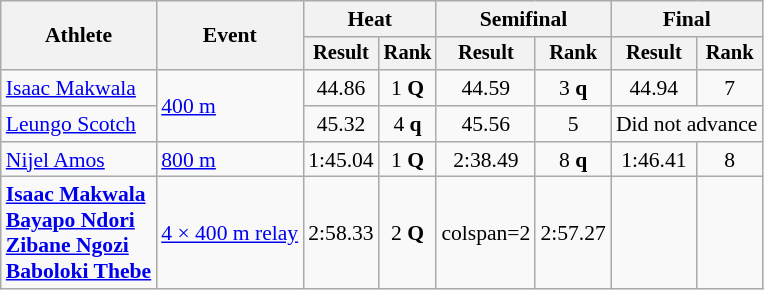<table class="wikitable" style="font-size:90%">
<tr>
<th rowspan="2">Athlete</th>
<th rowspan="2">Event</th>
<th colspan="2">Heat</th>
<th colspan="2">Semifinal</th>
<th colspan="2">Final</th>
</tr>
<tr style="font-size:95%">
<th>Result</th>
<th>Rank</th>
<th>Result</th>
<th>Rank</th>
<th>Result</th>
<th>Rank</th>
</tr>
<tr align=center>
<td align=left><a href='#'>Isaac Makwala</a></td>
<td align=left rowspan=2><a href='#'>400 m</a></td>
<td>44.86</td>
<td>1 <strong>Q</strong></td>
<td>44.59</td>
<td>3 <strong>q</strong></td>
<td>44.94</td>
<td>7</td>
</tr>
<tr align=center>
<td align=left><a href='#'>Leungo Scotch</a></td>
<td>45.32</td>
<td>4 <strong>q</strong></td>
<td>45.56</td>
<td>5</td>
<td colspan="2">Did not advance</td>
</tr>
<tr align=center>
<td align=left><a href='#'>Nijel Amos</a></td>
<td align=left><a href='#'>800 m</a></td>
<td>1:45.04</td>
<td>1 <strong>Q</strong></td>
<td>2:38.49</td>
<td>8 <strong>q</strong></td>
<td>1:46.41</td>
<td>8</td>
</tr>
<tr align=center>
<td align=left><strong><a href='#'>Isaac Makwala</a><br><a href='#'>Bayapo Ndori</a><br><a href='#'>Zibane Ngozi</a><br><a href='#'>Baboloki Thebe</a></strong></td>
<td align=left><a href='#'>4 × 400 m relay</a></td>
<td>2:58.33</td>
<td>2 <strong>Q</strong></td>
<td>colspan=2 </td>
<td>2:57.27</td>
<td></td>
</tr>
</table>
